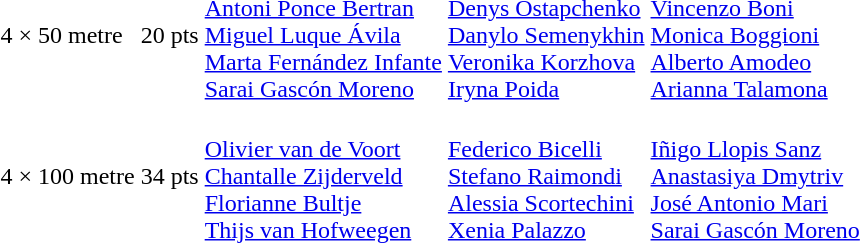<table>
<tr>
<td>4 × 50 metre</td>
<td>20 pts</td>
<td><br><a href='#'>Antoni Ponce Bertran</a><br><a href='#'>Miguel Luque Ávila</a><br><a href='#'>Marta Fernández Infante</a><br><a href='#'>Sarai Gascón Moreno</a></td>
<td><br><a href='#'>Denys Ostapchenko</a><br><a href='#'>Danylo Semenykhin</a><br><a href='#'>Veronika Korzhova</a><br><a href='#'>Iryna Poida</a></td>
<td><br><a href='#'>Vincenzo Boni</a><br><a href='#'>Monica Boggioni</a><br><a href='#'>Alberto Amodeo</a><br><a href='#'>Arianna Talamona</a></td>
</tr>
<tr>
<td>4 × 100 metre</td>
<td>34 pts</td>
<td><br><a href='#'>Olivier van de Voort</a><br><a href='#'>Chantalle Zijderveld</a><br><a href='#'>Florianne Bultje</a><br><a href='#'>Thijs van Hofweegen</a></td>
<td><br><a href='#'>Federico Bicelli</a><br><a href='#'>Stefano Raimondi</a><br><a href='#'>Alessia Scortechini</a><br><a href='#'>Xenia Palazzo</a></td>
<td><br><a href='#'>Iñigo Llopis Sanz</a><br><a href='#'>Anastasiya Dmytriv</a><br><a href='#'>José Antonio Mari</a><br><a href='#'>Sarai Gascón Moreno</a></td>
</tr>
</table>
